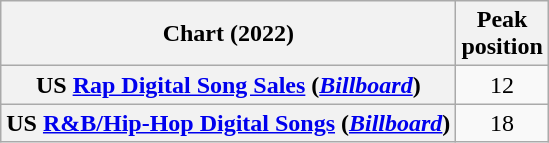<table class="wikitable sortable plainrowheaders" style="text-align:center">
<tr>
<th scope="col">Chart (2022)</th>
<th scope="col">Peak<br>position</th>
</tr>
<tr>
<th scope="row">US <a href='#'>Rap Digital Song Sales</a> (<em><a href='#'>Billboard</a></em>)</th>
<td>12</td>
</tr>
<tr>
<th scope="row">US <a href='#'>R&B/Hip-Hop Digital Songs</a> (<em><a href='#'>Billboard</a></em>)</th>
<td>18</td>
</tr>
</table>
